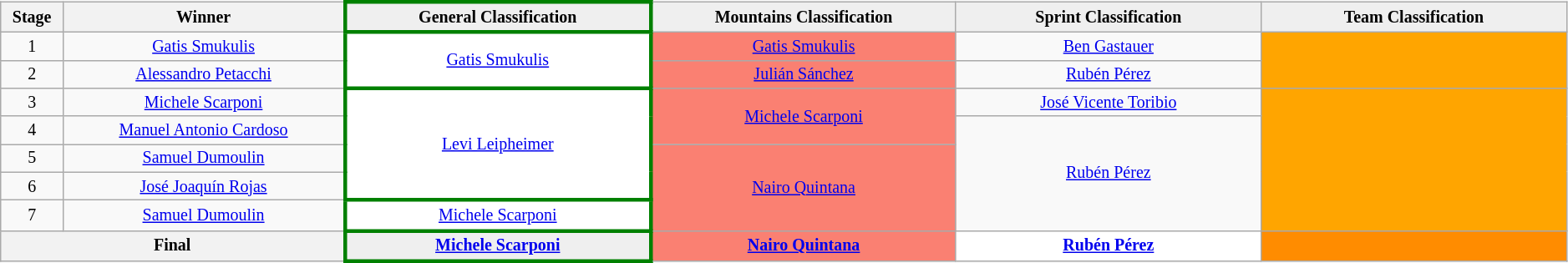<table class="wikitable" style="text-align: center; font-size:smaller;">
<tr style="background-color: #efefef;">
<th width="2%">Stage</th>
<th width="12%">Winner</th>
<th style="background:#efefef; border:3px solid green;" width="13%"><strong>General Classification</strong><br></th>
<th style="background:#efefef;" width="13%"><strong>Mountains Classification</strong><br></th>
<th style="background:#efefef;" width="13%"><strong>Sprint Classification</strong><br></th>
<th style="background:#efefef;" width="13%"><strong>Team Classification</strong><br></th>
</tr>
<tr>
<td>1</td>
<td><a href='#'>Gatis Smukulis</a></td>
<td style="background:white; border:3px solid green;" rowspan=2><a href='#'>Gatis Smukulis</a></td>
<td style="background:salmon;"><a href='#'>Gatis Smukulis</a></td>
<td style="background:offwhite;"><a href='#'>Ben Gastauer</a></td>
<td style="background:orange;" rowspan=2></td>
</tr>
<tr>
<td>2</td>
<td><a href='#'>Alessandro Petacchi</a></td>
<td style="background:salmon;"><a href='#'>Julián Sánchez</a></td>
<td style="background:offwhite;"><a href='#'>Rubén Pérez</a></td>
</tr>
<tr>
<td>3</td>
<td><a href='#'>Michele Scarponi</a></td>
<td style="background:white; border:3px solid green;" rowspan=4><a href='#'>Levi Leipheimer</a></td>
<td style="background:salmon;" rowspan=2><a href='#'>Michele Scarponi</a></td>
<td style="background:offwhite;"><a href='#'>José Vicente Toribio</a></td>
<td style="background:orange;" rowspan=5></td>
</tr>
<tr>
<td>4</td>
<td><a href='#'>Manuel Antonio Cardoso</a></td>
<td style="background:offwhite;" rowspan=4><a href='#'>Rubén Pérez</a></td>
</tr>
<tr>
<td>5</td>
<td><a href='#'>Samuel Dumoulin</a></td>
<td style="background:salmon;" rowspan=3><a href='#'>Nairo Quintana</a></td>
</tr>
<tr>
<td>6</td>
<td><a href='#'>José Joaquín Rojas</a></td>
</tr>
<tr>
<td>7</td>
<td><a href='#'>Samuel Dumoulin</a></td>
<td style="background:white; border:3px solid green;" rowspan=1><a href='#'>Michele Scarponi</a></td>
</tr>
<tr>
<th colspan=2><strong>Final</strong></th>
<th style="background:#efefef; border:3px solid green;"><a href='#'>Michele Scarponi</a></th>
<th style="background:salmon;"><a href='#'>Nairo Quintana</a></th>
<th style="background:white;"><a href='#'>Rubén Pérez</a></th>
<th style="background:#FF8C00;"></th>
</tr>
</table>
